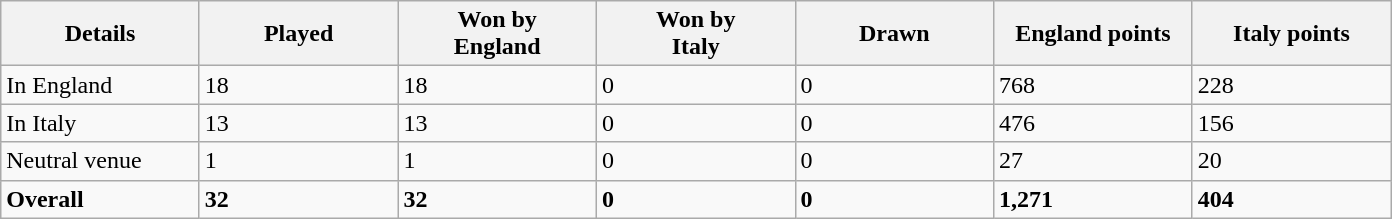<table class="wikitable sortable">
<tr>
<th width="125">Details</th>
<th width="125">Played</th>
<th width="125">Won by<br>England</th>
<th width="125">Won by<br>Italy</th>
<th width="125">Drawn</th>
<th width="125">England points</th>
<th width="125">Italy points</th>
</tr>
<tr>
<td>In England</td>
<td>18</td>
<td>18</td>
<td>0</td>
<td>0</td>
<td>768</td>
<td>228</td>
</tr>
<tr>
<td>In Italy</td>
<td>13</td>
<td>13</td>
<td>0</td>
<td>0</td>
<td>476</td>
<td>156</td>
</tr>
<tr>
<td>Neutral venue</td>
<td>1</td>
<td>1</td>
<td>0</td>
<td>0</td>
<td>27</td>
<td>20</td>
</tr>
<tr class="sortbottom">
<td><strong>Overall</strong></td>
<td><strong>32</strong></td>
<td><strong>32</strong></td>
<td><strong>0</strong></td>
<td><strong>0</strong></td>
<td><strong>1,271</strong></td>
<td><strong>404</strong></td>
</tr>
</table>
